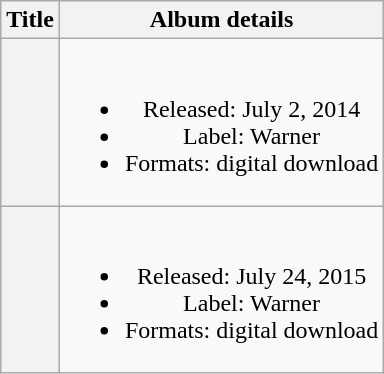<table class="wikitable plainrowheaders" style="text-align:center;">
<tr>
<th>Title</th>
<th>Album details</th>
</tr>
<tr>
<th scope="row"></th>
<td><br><ul><li>Released: July 2, 2014</li><li>Label: Warner</li><li>Formats: digital download</li></ul></td>
</tr>
<tr>
<th scope="row"></th>
<td><br><ul><li>Released: July 24, 2015</li><li>Label: Warner</li><li>Formats: digital download</li></ul></td>
</tr>
</table>
